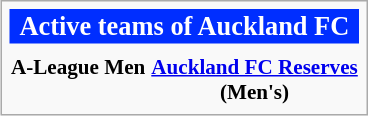<table class="infobox" style="font-size: 88%; text-align: center">
<tr>
<th colspan=3 style="font-size: 125%; color:#FFFFFF; background:#002EFF; text-align: center">Active teams of Auckland FC</th>
</tr>
<tr>
<th style="text-align: center"></th>
<th style="text-align: center"></th>
</tr>
<tr>
<th style="text-align: center">A-League Men<br></th>
<th style="text-align: center"><a href='#'>Auckland FC Reserves</a><br>(Men's)</th>
</tr>
</table>
